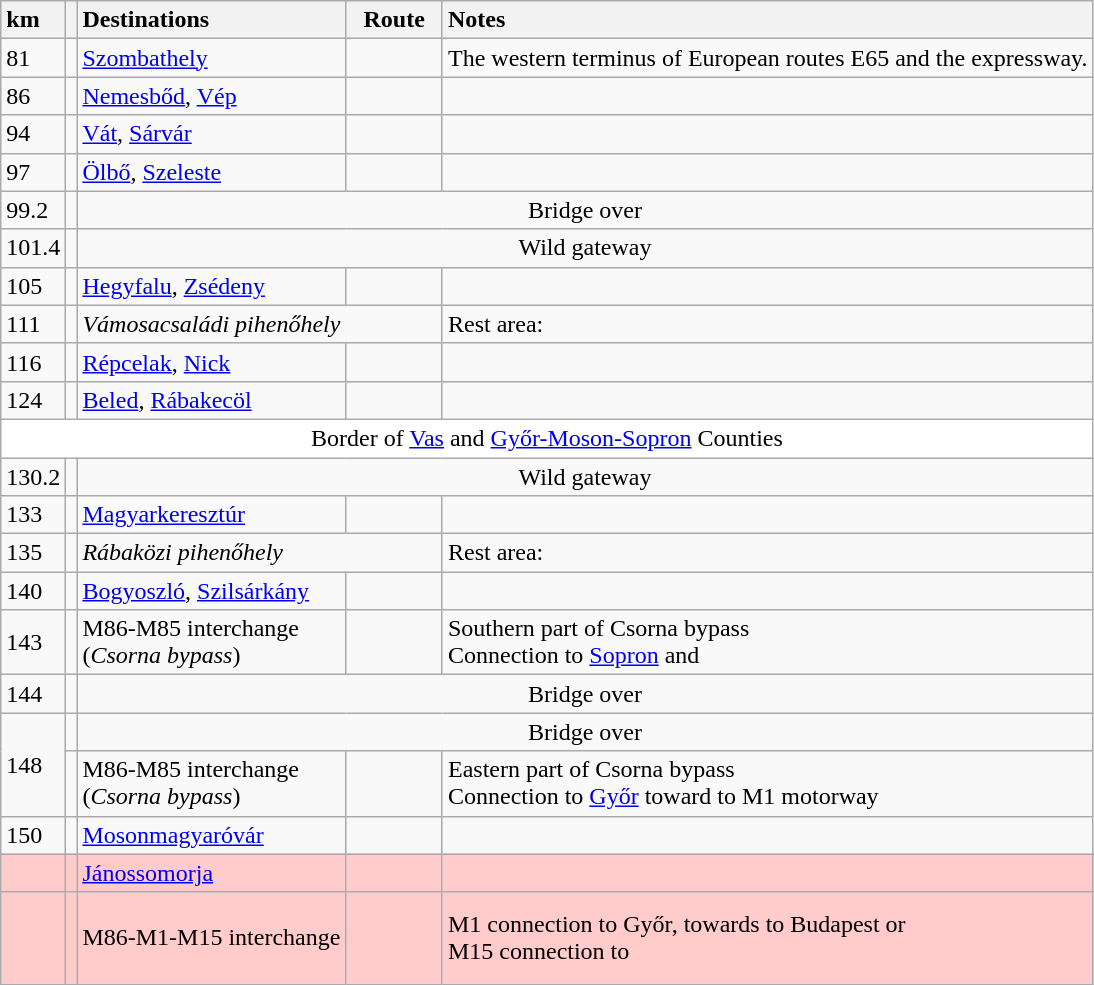<table class="wikitable sortable">
<tr>
<th style="text-align:left">km</th>
<th style="text-align:left"></th>
<th style="text-align:left">Destinations</th>
<th style="width:57px; style="text-align:center">Route</th>
<th style="text-align:left">Notes</th>
</tr>
<tr>
<td>81</td>
<td></td>
<td><a href='#'>Szombathely</a></td>
<td></td>
<td>The western terminus of European routes E65 and the expressway.</td>
</tr>
<tr>
<td>86</td>
<td></td>
<td><a href='#'>Nemesbőd</a>, <a href='#'>Vép</a></td>
<td></td>
<td></td>
</tr>
<tr>
<td>94</td>
<td></td>
<td><a href='#'>Vát</a>, <a href='#'>Sárvár</a></td>
<td></td>
<td></td>
</tr>
<tr>
<td>97</td>
<td></td>
<td><a href='#'>Ölbő</a>, <a href='#'>Szeleste</a></td>
<td></td>
<td></td>
</tr>
<tr>
<td>99.2</td>
<td></td>
<td colspan="3" style="text-align:center;">Bridge over </td>
</tr>
<tr>
<td>101.4</td>
<td></td>
<td colspan="3" style="text-align:center;">Wild gateway</td>
</tr>
<tr>
<td>105</td>
<td></td>
<td><a href='#'>Hegyfalu</a>, <a href='#'>Zsédeny</a></td>
<td></td>
<td></td>
</tr>
<tr>
<td>111</td>
<td></td>
<td colspan=2><em>Vámosacsaládi pihenőhely</em></td>
<td>Rest area: </td>
</tr>
<tr>
<td>116</td>
<td></td>
<td><a href='#'>Répcelak</a>, <a href='#'>Nick</a></td>
<td></td>
<td></td>
</tr>
<tr>
<td>124</td>
<td></td>
<td><a href='#'>Beled</a>, <a href='#'>Rábakecöl</a></td>
<td></td>
<td></td>
</tr>
<tr>
<td colspan=5 style="text-align: center;" bgcolor=white> Border of <a href='#'>Vas</a> and <a href='#'>Győr-Moson-Sopron</a> Counties</td>
</tr>
<tr>
<td>130.2</td>
<td></td>
<td colspan="3" style="text-align:center;">Wild gateway</td>
</tr>
<tr>
<td>133</td>
<td></td>
<td><a href='#'>Magyarkeresztúr</a></td>
<td></td>
<td></td>
</tr>
<tr>
<td>135</td>
<td></td>
<td colspan=2><em>Rábaközi pihenőhely</em></td>
<td>Rest area: </td>
</tr>
<tr>
<td>140</td>
<td></td>
<td><a href='#'>Bogyoszló</a>, <a href='#'>Szilsárkány</a></td>
<td><br></td>
<td></td>
</tr>
<tr>
<td>143</td>
<td></td>
<td>M86-M85 interchange<br>(<em>Csorna bypass</em>)</td>
<td></td>
<td>Southern part of Csorna bypass<br>Connection to <a href='#'>Sopron</a> and </td>
</tr>
<tr>
<td>144</td>
<td></td>
<td colspan="3" style="text-align:center;">Bridge over </td>
</tr>
<tr>
<td rowspan=2>148</td>
<td></td>
<td colspan="3" style="text-align:center;">Bridge over </td>
</tr>
<tr>
<td></td>
<td>M86-M85 interchange<br>(<em>Csorna bypass</em>)</td>
<td></td>
<td>Eastern part of Csorna bypass<br>Connection to <a href='#'>Győr</a> toward to M1 motorway</td>
</tr>
<tr>
<td>150</td>
<td></td>
<td><a href='#'>Mosonmagyaróvár</a></td>
<td></td>
<td></td>
</tr>
<tr style="background:#ffcbcb;">
<td></td>
<td></td>
<td><a href='#'>Jánossomorja</a></td>
<td></td>
<td></td>
</tr>
<tr style="background:#ffcbcb;">
<td></td>
<td></td>
<td>M86-M1-M15 interchange</td>
<td><br><br><br></td>
<td>M1 connection to Győr, towards to Budapest or <br>M15 connection to </td>
</tr>
</table>
